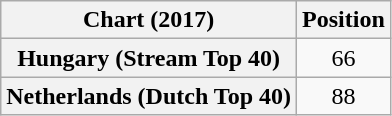<table class="wikitable sortable plainrowheaders" style="text-align:center">
<tr>
<th scope="col">Chart (2017)</th>
<th scope="col">Position</th>
</tr>
<tr>
<th scope="row">Hungary (Stream Top 40)</th>
<td>66</td>
</tr>
<tr>
<th scope="row">Netherlands (Dutch Top 40)</th>
<td>88</td>
</tr>
</table>
